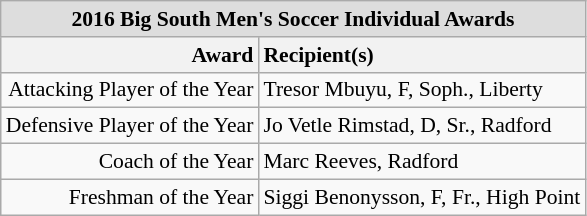<table class="wikitable" style="white-space:nowrap; font-size:90%;">
<tr>
<td colspan="7" style="text-align:center; background:#ddd;"><strong>2016 Big South Men's Soccer Individual Awards</strong></td>
</tr>
<tr>
<th style="text-align:right;">Award</th>
<th style="text-align:left;">Recipient(s)</th>
</tr>
<tr>
<td style="text-align:right;">Attacking Player of the Year</td>
<td style="text-align:left;">Tresor Mbuyu, F, Soph., Liberty</td>
</tr>
<tr>
<td style="text-align:right;">Defensive Player of the Year</td>
<td style="text-align:left;">Jo Vetle Rimstad, D, Sr., Radford</td>
</tr>
<tr>
<td style="text-align:right;">Coach of the Year</td>
<td style="text-align:left;">Marc Reeves, Radford</td>
</tr>
<tr>
<td style="text-align:right;">Freshman of the Year</td>
<td style="text-align:left;">Siggi Benonysson, F, Fr., High Point</td>
</tr>
</table>
